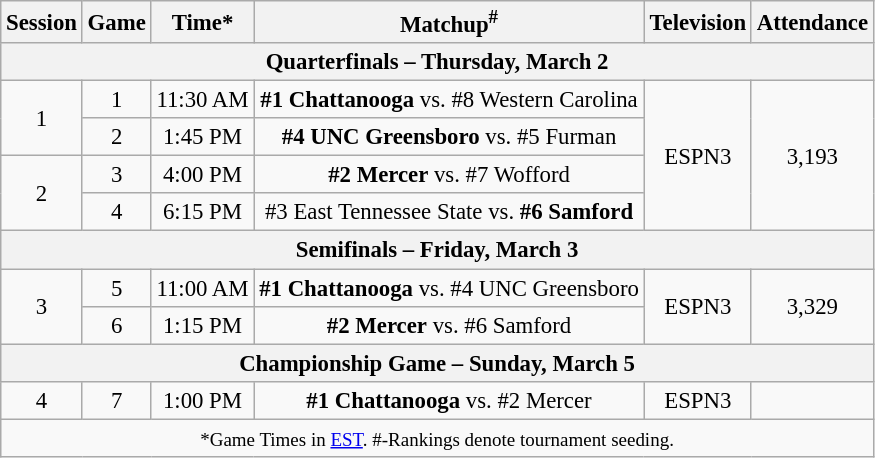<table class="wikitable" style="text-align: center; font-size: 95%;">
<tr align="center">
<th>Session</th>
<th>Game</th>
<th>Time*</th>
<th>Matchup<sup>#</sup></th>
<th>Television</th>
<th>Attendance</th>
</tr>
<tr>
<th colspan=6>Quarterfinals – Thursday, March 2</th>
</tr>
<tr>
<td rowspan=2>1</td>
<td>1</td>
<td>11:30 AM</td>
<td><strong>#1 Chattanooga</strong> vs. #8 Western Carolina</td>
<td rowspan=4>ESPN3</td>
<td rowspan=4>3,193</td>
</tr>
<tr>
<td>2</td>
<td>1:45 PM</td>
<td><strong>#4 UNC Greensboro</strong> vs. #5 Furman</td>
</tr>
<tr>
<td rowspan=2>2</td>
<td>3</td>
<td>4:00 PM</td>
<td><strong>#2 Mercer</strong> vs. #7 Wofford</td>
</tr>
<tr>
<td>4</td>
<td>6:15 PM</td>
<td>#3 East Tennessee State vs. <strong>#6 Samford</strong></td>
</tr>
<tr>
<th colspan=7>Semifinals – Friday, March 3</th>
</tr>
<tr>
<td rowspan=2>3</td>
<td>5</td>
<td>11:00 AM</td>
<td><strong>#1 Chattanooga</strong> vs. #4 UNC Greensboro</td>
<td rowspan=2>ESPN3</td>
<td rowspan=2>3,329</td>
</tr>
<tr>
<td>6</td>
<td>1:15 PM</td>
<td><strong>#2 Mercer</strong> vs. #6 Samford</td>
</tr>
<tr>
<th colspan=7>Championship Game – Sunday, March 5</th>
</tr>
<tr>
<td>4</td>
<td>7</td>
<td>1:00 PM</td>
<td><strong>#1 Chattanooga</strong> vs. #2 Mercer</td>
<td>ESPN3</td>
<td></td>
</tr>
<tr>
<td colspan=6><small>*Game Times in <a href='#'>EST</a>. #-Rankings denote tournament seeding.</small></td>
</tr>
</table>
